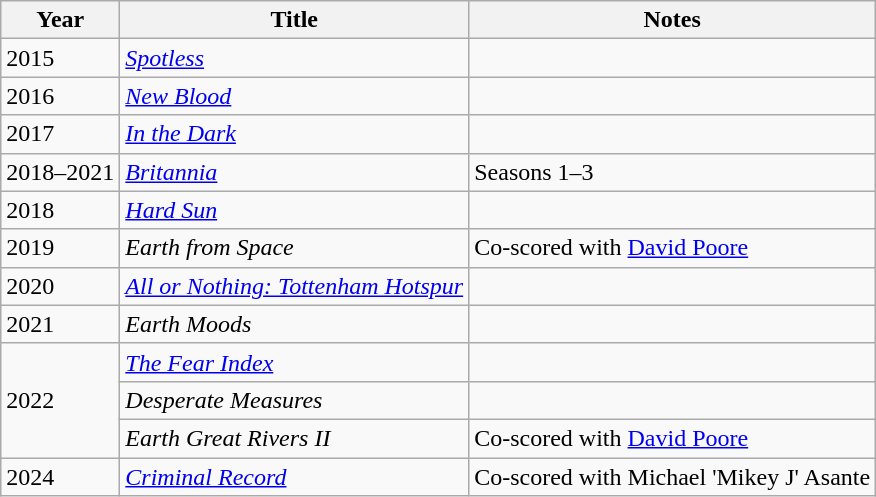<table class="wikitable sortable">
<tr>
<th>Year</th>
<th>Title</th>
<th>Notes</th>
</tr>
<tr>
<td>2015</td>
<td><em><a href='#'>Spotless</a></em></td>
<td></td>
</tr>
<tr>
<td>2016</td>
<td><em><a href='#'>New Blood</a></em></td>
<td></td>
</tr>
<tr>
<td>2017</td>
<td><em><a href='#'>In the Dark</a></em></td>
<td></td>
</tr>
<tr>
<td>2018–2021</td>
<td><em><a href='#'>Britannia</a></em></td>
<td>Seasons 1–3</td>
</tr>
<tr>
<td>2018</td>
<td><em><a href='#'>Hard Sun</a></em></td>
<td></td>
</tr>
<tr>
<td>2019</td>
<td><em>Earth from Space</em></td>
<td>Co-scored with <a href='#'>David Poore</a></td>
</tr>
<tr>
<td>2020</td>
<td><em><a href='#'>All or Nothing: Tottenham Hotspur</a></em></td>
<td></td>
</tr>
<tr>
<td>2021</td>
<td><em>Earth Moods</em></td>
<td></td>
</tr>
<tr>
<td rowspan="3">2022</td>
<td><em><a href='#'>The Fear Index</a></em></td>
<td></td>
</tr>
<tr>
<td><em>Desperate Measures</em></td>
<td></td>
</tr>
<tr>
<td><em>Earth Great Rivers II</em></td>
<td>Co-scored with <a href='#'>David Poore</a></td>
</tr>
<tr>
<td>2024</td>
<td><em><a href='#'>Criminal Record</a></em></td>
<td>Co-scored with Michael 'Mikey J' Asante</td>
</tr>
</table>
